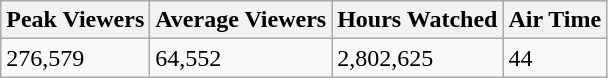<table class="wikitable">
<tr>
<th>Peak Viewers</th>
<th>Average Viewers</th>
<th>Hours Watched</th>
<th>Air Time</th>
</tr>
<tr>
<td>276,579</td>
<td>64,552</td>
<td>2,802,625</td>
<td>44</td>
</tr>
</table>
